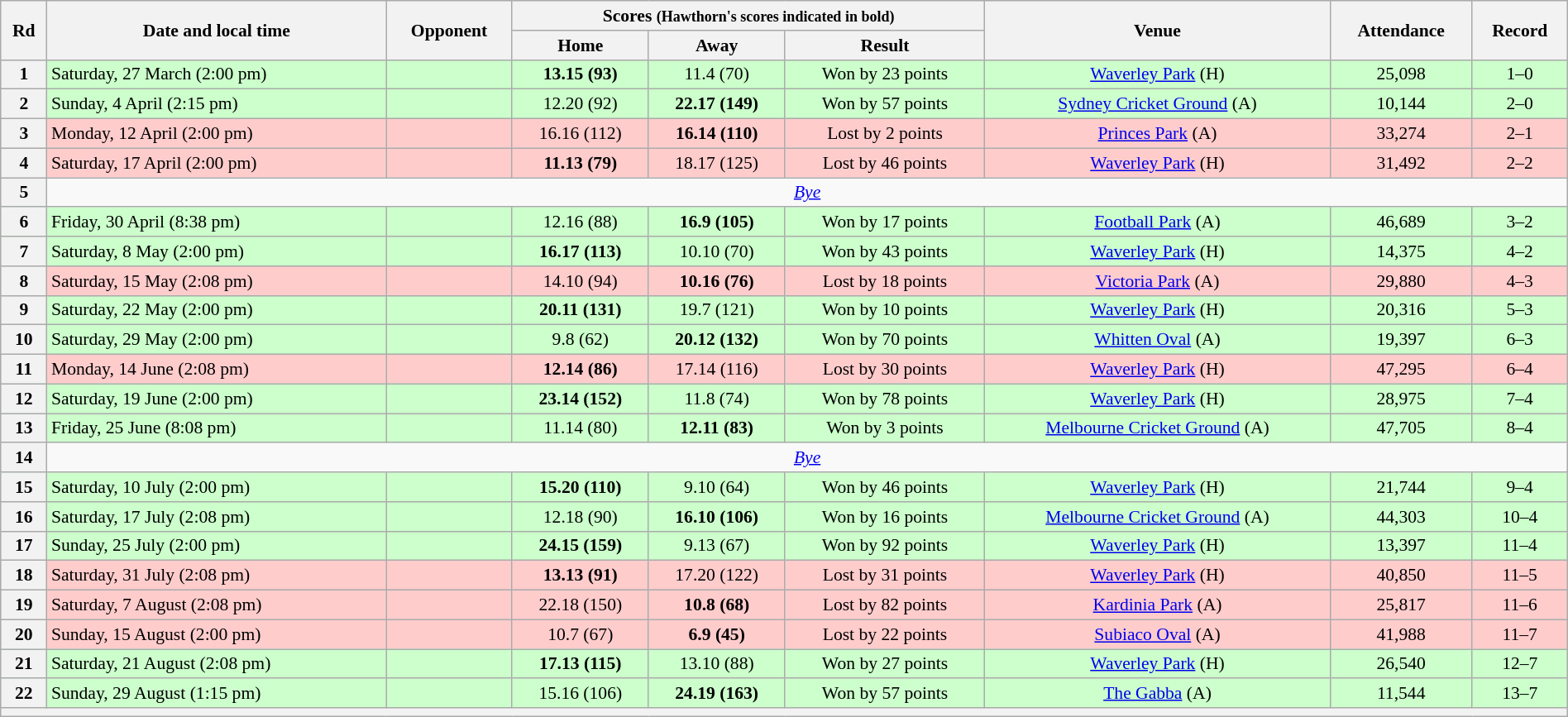<table class="wikitable" style="font-size:90%; text-align:center; width: 100%; margin-left: auto; margin-right: auto">
<tr>
<th rowspan="2">Rd</th>
<th rowspan="2">Date and local time</th>
<th rowspan="2">Opponent</th>
<th colspan="3">Scores <small>(Hawthorn's scores indicated in bold)</small></th>
<th rowspan="2">Venue</th>
<th rowspan="2">Attendance</th>
<th rowspan="2">Record</th>
</tr>
<tr>
<th>Home</th>
<th>Away</th>
<th>Result</th>
</tr>
<tr style="background:#cfc">
<th>1</th>
<td align=left>Saturday, 27 March (2:00 pm)</td>
<td align=left></td>
<td><strong>13.15 (93)</strong></td>
<td>11.4 (70)</td>
<td>Won by 23 points</td>
<td><a href='#'>Waverley Park</a> (H)</td>
<td>25,098</td>
<td>1–0</td>
</tr>
<tr style="background:#cfc">
<th>2</th>
<td align=left>Sunday, 4 April (2:15 pm)</td>
<td align=left></td>
<td>12.20 (92)</td>
<td><strong>22.17 (149)</strong></td>
<td>Won by 57 points</td>
<td><a href='#'>Sydney Cricket Ground</a> (A)</td>
<td>10,144</td>
<td>2–0</td>
</tr>
<tr style="background:#fcc;">
<th>3</th>
<td align=left>Monday, 12 April (2:00 pm)</td>
<td align=left></td>
<td>16.16 (112)</td>
<td><strong>16.14 (110)</strong></td>
<td>Lost by 2 points</td>
<td><a href='#'>Princes Park</a> (A)</td>
<td>33,274</td>
<td>2–1</td>
</tr>
<tr style="background:#fcc;">
<th>4</th>
<td align=left>Saturday, 17 April (2:00 pm)</td>
<td align=left></td>
<td><strong>11.13 (79)</strong></td>
<td>18.17 (125)</td>
<td>Lost by 46 points</td>
<td><a href='#'>Waverley Park</a> (H)</td>
<td>31,492</td>
<td>2–2</td>
</tr>
<tr>
<th>5</th>
<td colspan="8"><em><a href='#'>Bye</a></em></td>
</tr>
<tr style="background:#cfc">
<th>6</th>
<td align=left>Friday, 30 April (8:38 pm)</td>
<td align=left></td>
<td>12.16 (88)</td>
<td><strong>16.9 (105)</strong></td>
<td>Won by 17 points</td>
<td><a href='#'>Football Park</a> (A)</td>
<td>46,689</td>
<td>3–2</td>
</tr>
<tr style="background:#cfc">
<th>7</th>
<td align=left>Saturday, 8 May (2:00 pm)</td>
<td align=left></td>
<td><strong>16.17 (113)</strong></td>
<td>10.10 (70)</td>
<td>Won by 43 points</td>
<td><a href='#'>Waverley Park</a> (H)</td>
<td>14,375</td>
<td>4–2</td>
</tr>
<tr style="background:#fcc;">
<th>8</th>
<td align=left>Saturday, 15 May (2:08 pm)</td>
<td align=left></td>
<td>14.10 (94)</td>
<td><strong>10.16 (76)</strong></td>
<td>Lost by 18 points</td>
<td><a href='#'>Victoria Park</a> (A)</td>
<td>29,880</td>
<td>4–3</td>
</tr>
<tr style="background:#cfc">
<th>9</th>
<td align=left>Saturday, 22 May (2:00 pm)</td>
<td align=left></td>
<td><strong>20.11 (131)</strong></td>
<td>19.7 (121)</td>
<td>Won by 10 points</td>
<td><a href='#'>Waverley Park</a> (H)</td>
<td>20,316</td>
<td>5–3</td>
</tr>
<tr style="background:#cfc">
<th>10</th>
<td align=left>Saturday, 29 May (2:00 pm)</td>
<td align=left></td>
<td>9.8 (62)</td>
<td><strong>20.12 (132)</strong></td>
<td>Won by 70 points</td>
<td><a href='#'>Whitten Oval</a> (A)</td>
<td>19,397</td>
<td>6–3</td>
</tr>
<tr style="background:#fcc;">
<th>11</th>
<td align=left>Monday, 14 June (2:08 pm)</td>
<td align=left></td>
<td><strong>12.14 (86)</strong></td>
<td>17.14 (116)</td>
<td>Lost by 30 points</td>
<td><a href='#'>Waverley Park</a> (H)</td>
<td>47,295</td>
<td>6–4</td>
</tr>
<tr style="background:#cfc">
<th>12</th>
<td align=left>Saturday, 19 June (2:00 pm)</td>
<td align=left></td>
<td><strong>23.14 (152)</strong></td>
<td>11.8 (74)</td>
<td>Won by 78 points</td>
<td><a href='#'>Waverley Park</a> (H)</td>
<td>28,975</td>
<td>7–4</td>
</tr>
<tr style="background:#cfc">
<th>13</th>
<td align=left>Friday, 25 June (8:08 pm)</td>
<td align=left></td>
<td>11.14 (80)</td>
<td><strong>12.11 (83)</strong></td>
<td>Won by 3 points</td>
<td><a href='#'>Melbourne Cricket Ground</a> (A)</td>
<td>47,705</td>
<td>8–4</td>
</tr>
<tr>
<th>14</th>
<td colspan="8"><em><a href='#'>Bye</a></em></td>
</tr>
<tr style="background:#cfc">
<th>15</th>
<td align=left>Saturday, 10 July (2:00 pm)</td>
<td align=left></td>
<td><strong>15.20 (110)</strong></td>
<td>9.10 (64)</td>
<td>Won by 46 points</td>
<td><a href='#'>Waverley Park</a> (H)</td>
<td>21,744</td>
<td>9–4</td>
</tr>
<tr style="background:#cfc">
<th>16</th>
<td align=left>Saturday, 17 July (2:08 pm)</td>
<td align=left></td>
<td>12.18 (90)</td>
<td><strong>16.10 (106)</strong></td>
<td>Won by 16 points</td>
<td><a href='#'>Melbourne Cricket Ground</a> (A)</td>
<td>44,303</td>
<td>10–4</td>
</tr>
<tr style="background:#cfc">
<th>17</th>
<td align=left>Sunday, 25 July (2:00 pm)</td>
<td align=left></td>
<td><strong>24.15 (159)</strong></td>
<td>9.13 (67)</td>
<td>Won by 92 points</td>
<td><a href='#'>Waverley Park</a> (H)</td>
<td>13,397</td>
<td>11–4</td>
</tr>
<tr style="background:#fcc;">
<th>18</th>
<td align=left>Saturday, 31 July (2:08 pm)</td>
<td align=left></td>
<td><strong>13.13 (91)</strong></td>
<td>17.20 (122)</td>
<td>Lost by 31 points</td>
<td><a href='#'>Waverley Park</a> (H)</td>
<td>40,850</td>
<td>11–5</td>
</tr>
<tr style="background:#fcc;">
<th>19</th>
<td align=left>Saturday, 7 August (2:08 pm)</td>
<td align=left></td>
<td>22.18 (150)</td>
<td><strong>10.8 (68)</strong></td>
<td>Lost by 82 points</td>
<td><a href='#'>Kardinia Park</a> (A)</td>
<td>25,817</td>
<td>11–6</td>
</tr>
<tr style="background:#fcc;">
<th>20</th>
<td align=left>Sunday, 15 August (2:00 pm)</td>
<td align=left></td>
<td>10.7 (67)</td>
<td><strong>6.9 (45)</strong></td>
<td>Lost by 22 points</td>
<td><a href='#'>Subiaco Oval</a> (A)</td>
<td>41,988</td>
<td>11–7</td>
</tr>
<tr style="background:#cfc">
<th>21</th>
<td align=left>Saturday, 21 August (2:08 pm)</td>
<td align=left></td>
<td><strong>17.13 (115)</strong></td>
<td>13.10 (88)</td>
<td>Won by 27 points</td>
<td><a href='#'>Waverley Park</a> (H)</td>
<td>26,540</td>
<td>12–7</td>
</tr>
<tr style="background:#cfc">
<th>22</th>
<td align=left>Sunday, 29 August (1:15 pm)</td>
<td align=left></td>
<td>15.16 (106)</td>
<td><strong>24.19 (163)</strong></td>
<td>Won by 57 points</td>
<td><a href='#'>The Gabba</a> (A)</td>
<td>11,544</td>
<td>13–7</td>
</tr>
<tr>
<th colspan=9></th>
</tr>
</table>
